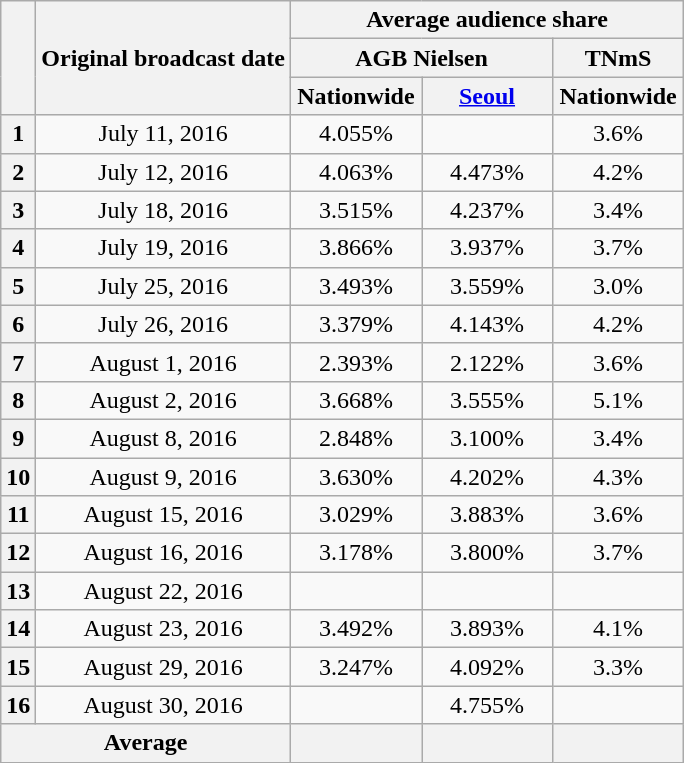<table class="wikitable" style="text-align:center">
<tr>
<th rowspan="3"></th>
<th rowspan="3">Original broadcast date</th>
<th colspan="3">Average audience share</th>
</tr>
<tr>
<th colspan="2">AGB Nielsen</th>
<th>TNmS</th>
</tr>
<tr>
<th width="80">Nationwide</th>
<th width="80"><a href='#'>Seoul</a></th>
<th width="80">Nationwide</th>
</tr>
<tr>
<th>1</th>
<td>July 11, 2016</td>
<td>4.055%</td>
<td></td>
<td>3.6%</td>
</tr>
<tr>
<th>2</th>
<td>July 12, 2016</td>
<td>4.063%</td>
<td>4.473%</td>
<td>4.2%</td>
</tr>
<tr>
<th>3</th>
<td>July 18, 2016</td>
<td>3.515%</td>
<td>4.237%</td>
<td>3.4%</td>
</tr>
<tr>
<th>4</th>
<td>July 19, 2016</td>
<td>3.866%</td>
<td>3.937%</td>
<td>3.7%</td>
</tr>
<tr>
<th>5</th>
<td>July 25, 2016</td>
<td>3.493%</td>
<td>3.559%</td>
<td>3.0%</td>
</tr>
<tr>
<th>6</th>
<td>July 26, 2016</td>
<td>3.379%</td>
<td>4.143%</td>
<td>4.2%</td>
</tr>
<tr>
<th>7</th>
<td>August 1, 2016</td>
<td>2.393%</td>
<td>2.122%</td>
<td>3.6%</td>
</tr>
<tr>
<th>8</th>
<td>August 2, 2016</td>
<td>3.668%</td>
<td>3.555%</td>
<td>5.1%</td>
</tr>
<tr>
<th>9</th>
<td>August 8, 2016</td>
<td>2.848%</td>
<td>3.100%</td>
<td>3.4%</td>
</tr>
<tr>
<th>10</th>
<td>August 9, 2016</td>
<td>3.630%</td>
<td>4.202%</td>
<td>4.3%</td>
</tr>
<tr>
<th>11</th>
<td>August 15, 2016</td>
<td>3.029%</td>
<td>3.883%</td>
<td>3.6%</td>
</tr>
<tr>
<th>12</th>
<td>August 16, 2016</td>
<td>3.178%</td>
<td>3.800%</td>
<td>3.7%</td>
</tr>
<tr>
<th>13</th>
<td>August 22, 2016</td>
<td></td>
<td></td>
<td></td>
</tr>
<tr>
<th>14</th>
<td>August 23, 2016</td>
<td>3.492%</td>
<td>3.893%</td>
<td>4.1%</td>
</tr>
<tr>
<th>15</th>
<td>August 29, 2016</td>
<td>3.247%</td>
<td>4.092%</td>
<td>3.3%</td>
</tr>
<tr>
<th>16</th>
<td>August 30, 2016</td>
<td></td>
<td>4.755%</td>
<td></td>
</tr>
<tr>
<th colspan="2">Average</th>
<th></th>
<th></th>
<th></th>
</tr>
</table>
